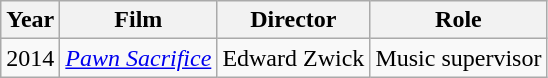<table class="wikitable">
<tr>
<th>Year</th>
<th>Film</th>
<th>Director</th>
<th>Role</th>
</tr>
<tr>
<td>2014</td>
<td><em><a href='#'>Pawn Sacrifice</a></em></td>
<td>Edward Zwick</td>
<td>Music supervisor</td>
</tr>
</table>
